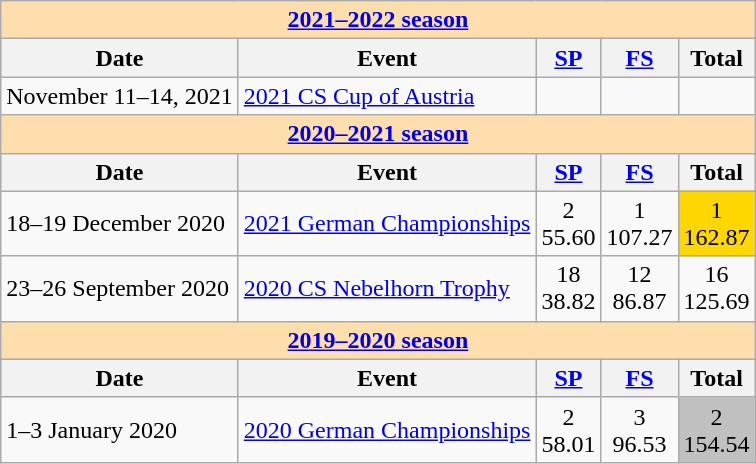<table class="wikitable">
<tr>
<td style="background-color: #ffdead; " colspan=5 align=center><a href='#'><strong>2021–2022 season</strong></a></td>
</tr>
<tr>
<th>Date</th>
<th>Event</th>
<th><a href='#'>SP</a></th>
<th><a href='#'>FS</a></th>
<th>Total</th>
</tr>
<tr>
<td>November 11–14, 2021</td>
<td><a href='#'>2021 CS Cup of Austria</a></td>
<td align=center><br></td>
<td align=center><br></td>
<td align=center><br></td>
</tr>
<tr>
<td style="background-color: #ffdead; " colspan=5 align=center><a href='#'><strong>2020–2021 season</strong></a></td>
</tr>
<tr>
<th>Date</th>
<th>Event</th>
<th><a href='#'>SP</a></th>
<th><a href='#'>FS</a></th>
<th>Total</th>
</tr>
<tr>
<td>18–19 December 2020</td>
<td><a href='#'>2021 German Championships</a></td>
<td align=center>2 <br> 55.60</td>
<td align=center>1 <br> 107.27</td>
<td align=center bgcolor=gold>1 <br> 162.87</td>
</tr>
<tr>
<td>23–26 September 2020</td>
<td><a href='#'>2020 CS Nebelhorn Trophy</a></td>
<td align=center>18 <br> 38.82</td>
<td align=center>12 <br> 86.87</td>
<td align=center>16 <br> 125.69</td>
</tr>
<tr>
<td style="background-color: #ffdead; " colspan=5 align=center><a href='#'><strong>2019–2020 season</strong></a></td>
</tr>
<tr>
<th>Date</th>
<th>Event</th>
<th><a href='#'>SP</a></th>
<th><a href='#'>FS</a></th>
<th>Total</th>
</tr>
<tr>
<td>1–3 January 2020</td>
<td><a href='#'>2020 German Championships</a></td>
<td align=center>2 <br> 58.01</td>
<td align=center>3 <br> 96.53</td>
<td align=center bgcolor=silver>2 <br> 154.54</td>
</tr>
</table>
